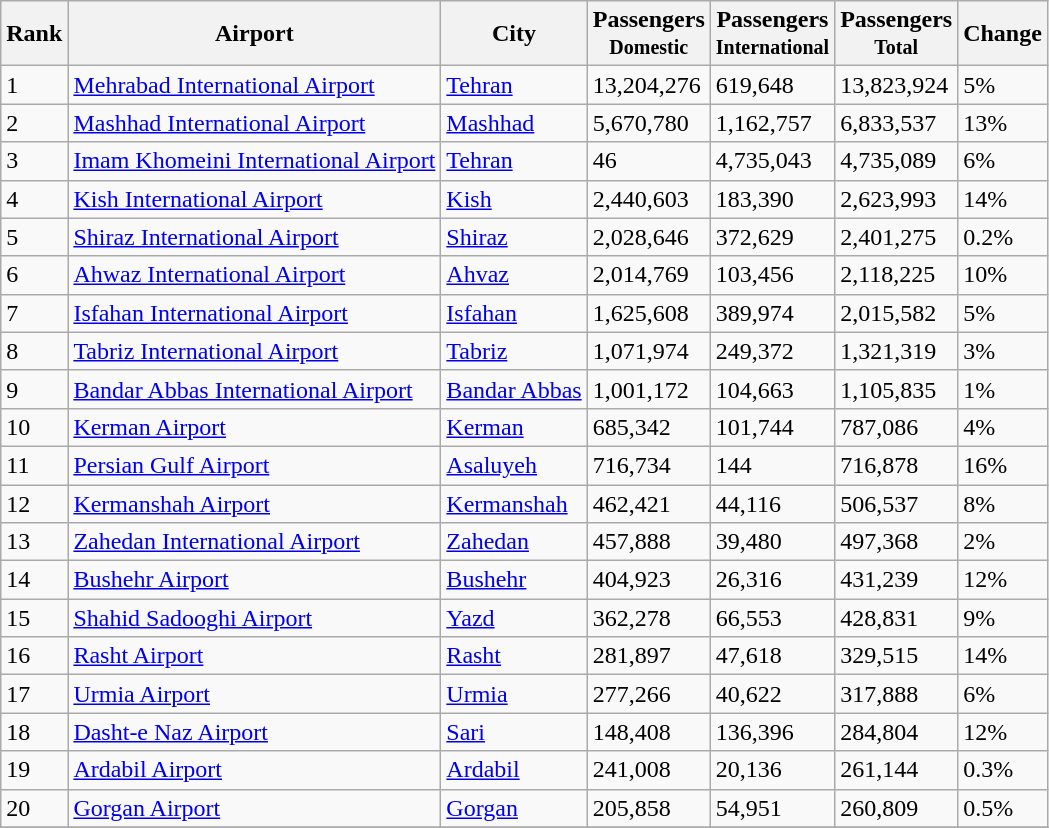<table class="wikitable sortable">
<tr>
<th>Rank</th>
<th>Airport</th>
<th>City</th>
<th>Passengers<br><small>Domestic</small></th>
<th>Passengers<br><small>International</small></th>
<th>Passengers<br><small>Total</small></th>
<th>Change</th>
</tr>
<tr>
<td>1</td>
<td><a href='#'>Mehrabad International Airport</a></td>
<td><a href='#'>Tehran</a></td>
<td>13,204,276</td>
<td>619,648</td>
<td>13,823,924</td>
<td>5%</td>
</tr>
<tr>
<td>2</td>
<td><a href='#'>Mashhad International Airport</a></td>
<td><a href='#'>Mashhad</a></td>
<td>5,670,780</td>
<td>1,162,757</td>
<td>6,833,537</td>
<td>13%</td>
</tr>
<tr>
<td>3</td>
<td><a href='#'>Imam Khomeini International Airport</a></td>
<td><a href='#'>Tehran</a></td>
<td>46</td>
<td>4,735,043</td>
<td>4,735,089</td>
<td>6%</td>
</tr>
<tr>
<td>4</td>
<td><a href='#'>Kish International Airport</a></td>
<td><a href='#'>Kish</a></td>
<td>2,440,603</td>
<td>183,390</td>
<td>2,623,993</td>
<td>14%</td>
</tr>
<tr>
<td>5</td>
<td><a href='#'>Shiraz International Airport</a></td>
<td><a href='#'>Shiraz</a></td>
<td>2,028,646</td>
<td>372,629</td>
<td>2,401,275</td>
<td>0.2%</td>
</tr>
<tr>
<td>6</td>
<td><a href='#'>Ahwaz International Airport</a></td>
<td><a href='#'>Ahvaz</a></td>
<td>2,014,769</td>
<td>103,456</td>
<td>2,118,225</td>
<td>10%</td>
</tr>
<tr>
<td>7</td>
<td><a href='#'>Isfahan International Airport</a></td>
<td><a href='#'>Isfahan</a></td>
<td>1,625,608</td>
<td>389,974</td>
<td>2,015,582</td>
<td>5%</td>
</tr>
<tr>
<td>8</td>
<td><a href='#'>Tabriz International Airport</a></td>
<td><a href='#'>Tabriz</a></td>
<td>1,071,974</td>
<td>249,372</td>
<td>1,321,319</td>
<td>3%</td>
</tr>
<tr>
<td>9</td>
<td><a href='#'>Bandar Abbas International Airport</a></td>
<td><a href='#'>Bandar Abbas</a></td>
<td>1,001,172</td>
<td>104,663</td>
<td>1,105,835</td>
<td>1%</td>
</tr>
<tr>
<td>10</td>
<td><a href='#'>Kerman Airport</a></td>
<td><a href='#'>Kerman</a></td>
<td>685,342</td>
<td>101,744</td>
<td>787,086</td>
<td>4%</td>
</tr>
<tr>
<td>11</td>
<td><a href='#'>Persian Gulf Airport</a></td>
<td><a href='#'>Asaluyeh</a></td>
<td>716,734</td>
<td>144</td>
<td>716,878</td>
<td>16%</td>
</tr>
<tr>
<td>12</td>
<td><a href='#'>Kermanshah Airport</a></td>
<td><a href='#'>Kermanshah</a></td>
<td>462,421</td>
<td>44,116</td>
<td>506,537</td>
<td>8%</td>
</tr>
<tr>
<td>13</td>
<td><a href='#'>Zahedan International Airport</a></td>
<td><a href='#'>Zahedan</a></td>
<td>457,888</td>
<td>39,480</td>
<td>497,368</td>
<td>2%</td>
</tr>
<tr>
<td>14</td>
<td><a href='#'>Bushehr Airport</a></td>
<td><a href='#'>Bushehr</a></td>
<td>404,923</td>
<td>26,316</td>
<td>431,239</td>
<td>12%</td>
</tr>
<tr>
<td>15</td>
<td><a href='#'>Shahid Sadooghi Airport</a></td>
<td><a href='#'>Yazd</a></td>
<td>362,278</td>
<td>66,553</td>
<td>428,831</td>
<td>9%</td>
</tr>
<tr>
<td>16</td>
<td><a href='#'>Rasht Airport</a></td>
<td><a href='#'>Rasht</a></td>
<td>281,897</td>
<td>47,618</td>
<td>329,515</td>
<td>14%</td>
</tr>
<tr>
<td>17</td>
<td><a href='#'>Urmia Airport</a></td>
<td><a href='#'>Urmia</a></td>
<td>277,266</td>
<td>40,622</td>
<td>317,888</td>
<td>6%</td>
</tr>
<tr>
<td>18</td>
<td><a href='#'>Dasht-e Naz Airport</a></td>
<td><a href='#'>Sari</a></td>
<td>148,408</td>
<td>136,396</td>
<td>284,804</td>
<td>12%</td>
</tr>
<tr>
<td>19</td>
<td><a href='#'>Ardabil Airport</a></td>
<td><a href='#'>Ardabil</a></td>
<td>241,008</td>
<td>20,136</td>
<td>261,144</td>
<td>0.3%</td>
</tr>
<tr>
<td>20</td>
<td><a href='#'>Gorgan Airport</a></td>
<td><a href='#'>Gorgan</a></td>
<td>205,858</td>
<td>54,951</td>
<td>260,809</td>
<td>0.5%</td>
</tr>
<tr>
</tr>
</table>
